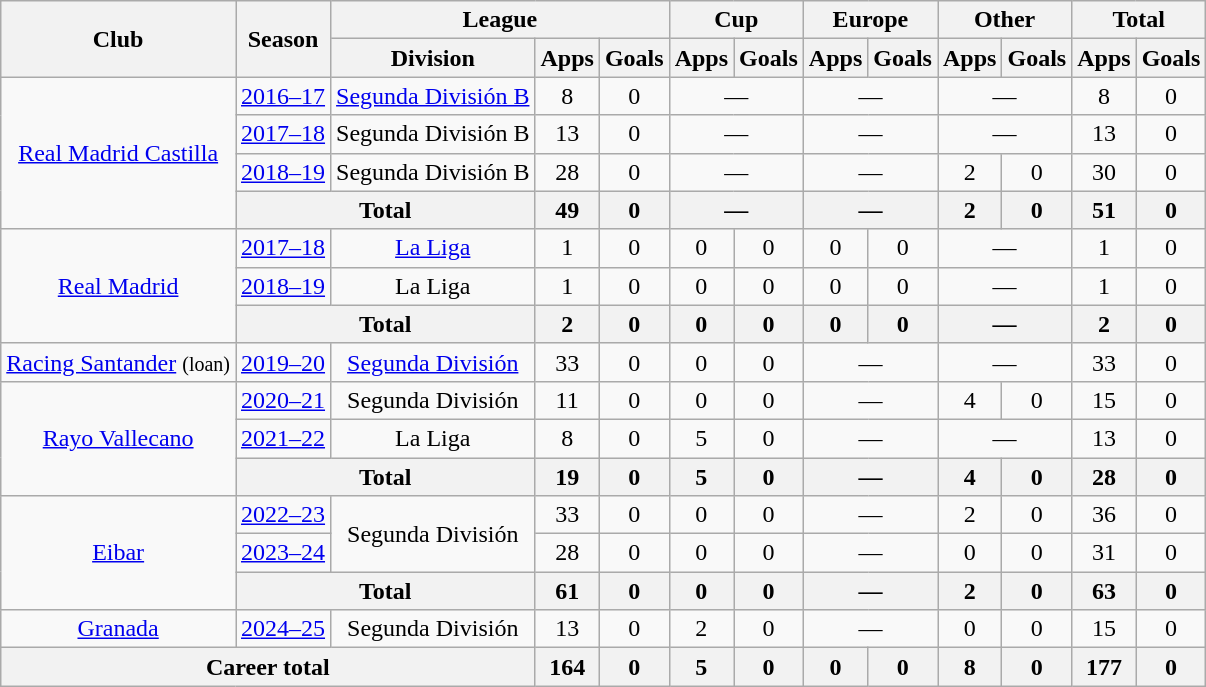<table class="wikitable" style="text-align:center">
<tr>
<th rowspan="2">Club</th>
<th rowspan="2">Season</th>
<th colspan="3">League</th>
<th colspan="2">Cup</th>
<th colspan="2">Europe</th>
<th colspan="2">Other</th>
<th colspan="2">Total</th>
</tr>
<tr>
<th>Division</th>
<th>Apps</th>
<th>Goals</th>
<th>Apps</th>
<th>Goals</th>
<th>Apps</th>
<th>Goals</th>
<th>Apps</th>
<th>Goals</th>
<th>Apps</th>
<th>Goals</th>
</tr>
<tr>
<td rowspan="4"><a href='#'>Real Madrid Castilla</a></td>
<td><a href='#'>2016–17</a></td>
<td><a href='#'>Segunda División B</a></td>
<td>8</td>
<td>0</td>
<td colspan="2">—</td>
<td colspan="2">—</td>
<td colspan="2">—</td>
<td>8</td>
<td>0</td>
</tr>
<tr>
<td><a href='#'>2017–18</a></td>
<td>Segunda División B</td>
<td>13</td>
<td>0</td>
<td colspan="2">—</td>
<td colspan="2">—</td>
<td colspan="2">—</td>
<td>13</td>
<td>0</td>
</tr>
<tr>
<td><a href='#'>2018–19</a></td>
<td>Segunda División B</td>
<td>28</td>
<td>0</td>
<td colspan="2">—</td>
<td colspan="2">—</td>
<td>2</td>
<td>0</td>
<td>30</td>
<td>0</td>
</tr>
<tr>
<th colspan="2">Total</th>
<th>49</th>
<th>0</th>
<th colspan="2">—</th>
<th colspan="2">—</th>
<th>2</th>
<th>0</th>
<th>51</th>
<th>0</th>
</tr>
<tr>
<td rowspan="3"><a href='#'>Real Madrid</a></td>
<td><a href='#'>2017–18</a></td>
<td><a href='#'>La Liga</a></td>
<td>1</td>
<td>0</td>
<td>0</td>
<td>0</td>
<td>0</td>
<td>0</td>
<td colspan="2">—</td>
<td>1</td>
<td>0</td>
</tr>
<tr>
<td><a href='#'>2018–19</a></td>
<td>La Liga</td>
<td>1</td>
<td>0</td>
<td>0</td>
<td>0</td>
<td>0</td>
<td>0</td>
<td colspan="2">—</td>
<td>1</td>
<td>0</td>
</tr>
<tr>
<th colspan="2">Total</th>
<th>2</th>
<th>0</th>
<th>0</th>
<th>0</th>
<th>0</th>
<th>0</th>
<th colspan="2">—</th>
<th>2</th>
<th>0</th>
</tr>
<tr>
<td><a href='#'>Racing Santander</a> <small>(loan)</small></td>
<td><a href='#'>2019–20</a></td>
<td><a href='#'>Segunda División</a></td>
<td>33</td>
<td>0</td>
<td>0</td>
<td>0</td>
<td colspan="2">—</td>
<td colspan="2">—</td>
<td>33</td>
<td>0</td>
</tr>
<tr>
<td rowspan="3"><a href='#'>Rayo Vallecano</a></td>
<td><a href='#'>2020–21</a></td>
<td>Segunda División</td>
<td>11</td>
<td>0</td>
<td>0</td>
<td>0</td>
<td colspan="2">—</td>
<td>4</td>
<td>0</td>
<td>15</td>
<td>0</td>
</tr>
<tr>
<td><a href='#'>2021–22</a></td>
<td>La Liga</td>
<td>8</td>
<td>0</td>
<td>5</td>
<td>0</td>
<td colspan="2">—</td>
<td colspan="2">—</td>
<td>13</td>
<td>0</td>
</tr>
<tr>
<th colspan="2">Total</th>
<th>19</th>
<th>0</th>
<th>5</th>
<th>0</th>
<th colspan="2">—</th>
<th>4</th>
<th>0</th>
<th>28</th>
<th>0</th>
</tr>
<tr>
<td rowspan="3"><a href='#'>Eibar</a></td>
<td><a href='#'>2022–23</a></td>
<td rowspan="2">Segunda División</td>
<td>33</td>
<td>0</td>
<td>0</td>
<td>0</td>
<td colspan="2">—</td>
<td>2</td>
<td>0</td>
<td>36</td>
<td>0</td>
</tr>
<tr>
<td><a href='#'>2023–24</a></td>
<td>28</td>
<td>0</td>
<td>0</td>
<td>0</td>
<td colspan="2">—</td>
<td>0</td>
<td>0</td>
<td>31</td>
<td>0</td>
</tr>
<tr>
<th colspan="2">Total</th>
<th>61</th>
<th>0</th>
<th>0</th>
<th>0</th>
<th colspan="2">—</th>
<th>2</th>
<th>0</th>
<th>63</th>
<th>0</th>
</tr>
<tr>
<td><a href='#'>Granada</a></td>
<td><a href='#'>2024–25</a></td>
<td>Segunda División</td>
<td>13</td>
<td>0</td>
<td>2</td>
<td>0</td>
<td colspan="2">—</td>
<td>0</td>
<td>0</td>
<td>15</td>
<td>0</td>
</tr>
<tr>
<th colspan="3">Career total</th>
<th>164</th>
<th>0</th>
<th>5</th>
<th>0</th>
<th>0</th>
<th>0</th>
<th>8</th>
<th>0</th>
<th>177</th>
<th>0</th>
</tr>
</table>
